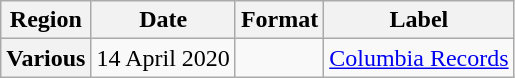<table class="wikitable plainrowheaders">
<tr>
<th scope="col">Region</th>
<th scope="col">Date</th>
<th scope="col">Format</th>
<th scope="col">Label</th>
</tr>
<tr>
<th scope="row">Various</th>
<td>14 April 2020</td>
<td></td>
<td><a href='#'>Columbia Records</a></td>
</tr>
</table>
